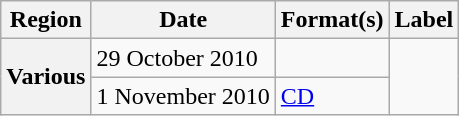<table class="wikitable plainrowheaders">
<tr>
<th scope="col">Region</th>
<th scope="col">Date</th>
<th scope="col">Format(s)</th>
<th scope="col">Label</th>
</tr>
<tr>
<th scope="row" rowspan="2">Various</th>
<td>29 October 2010</td>
<td></td>
<td rowspan="2"></td>
</tr>
<tr>
<td>1 November 2010</td>
<td><a href='#'>CD</a></td>
</tr>
</table>
